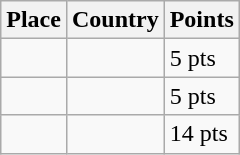<table class=wikitable>
<tr>
<th>Place</th>
<th>Country</th>
<th>Points</th>
</tr>
<tr>
<td align=center></td>
<td></td>
<td>5 pts</td>
</tr>
<tr>
<td align=center></td>
<td></td>
<td>5 pts</td>
</tr>
<tr>
<td align=center></td>
<td></td>
<td>14 pts</td>
</tr>
</table>
